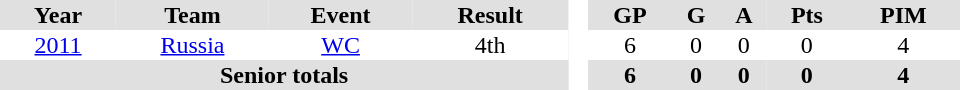<table border="0" cellpadding="1" cellspacing="0" style="text-align:center; width:40em">
<tr ALIGN="center" bgcolor="#e0e0e0">
<th>Year</th>
<th>Team</th>
<th>Event</th>
<th>Result</th>
<th rowspan="99" bgcolor="#ffffff"> </th>
<th>GP</th>
<th>G</th>
<th>A</th>
<th>Pts</th>
<th>PIM</th>
</tr>
<tr ALIGN="center">
<td><a href='#'>2011</a></td>
<td><a href='#'>Russia</a></td>
<td><a href='#'>WC</a></td>
<td>4th</td>
<td>6</td>
<td>0</td>
<td>0</td>
<td>0</td>
<td>4</td>
</tr>
<tr ALIGN="center" bgcolor="#e0e0e0">
<th colspan=4>Senior totals</th>
<th>6</th>
<th>0</th>
<th>0</th>
<th>0</th>
<th>4</th>
</tr>
</table>
